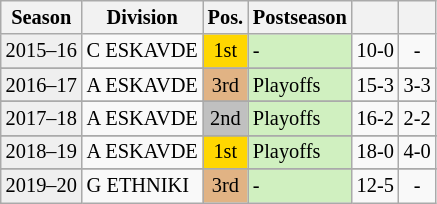<table class="wikitable" style="font-size:85%; text-align:center">
<tr>
<th>Season</th>
<th>Division</th>
<th>Pos.</th>
<th>Postseason</th>
<th></th>
<th></th>
</tr>
<tr>
<td bgcolor=#efefef>2015–16</td>
<td align=left>C ESKAVDE</td>
<td bgcolor=gold>1st</td>
<td align=left bgcolor=#D0F0C0>-</td>
<td>10-0</td>
<td>-</td>
</tr>
<tr>
</tr>
<tr>
<td bgcolor=#efefef>2016–17</td>
<td align=left>A ESKAVDE</td>
<td style="background:#e1b384">3rd</td>
<td align=left bgcolor=#D0F0C0>Playoffs</td>
<td>15-3</td>
<td>3-3</td>
</tr>
<tr>
</tr>
<tr>
<td bgcolor=#efefef>2017–18</td>
<td align=left>A ESKAVDE</td>
<td bgcolor=silver>2nd</td>
<td align=left bgcolor=#D0F0C0>Playoffs</td>
<td>16-2</td>
<td>2-2</td>
</tr>
<tr>
</tr>
<tr>
<td bgcolor=#efefef>2018–19</td>
<td align=left>A ESKAVDE</td>
<td bgcolor=gold>1st</td>
<td align=left bgcolor=#D0F0C0>Playoffs</td>
<td>18-0</td>
<td>4-0</td>
</tr>
<tr>
</tr>
<tr>
<td bgcolor=#efefef>2019–20</td>
<td align=left>G EΤΗΝΙΚΙ</td>
<td style="background:#e1b384">3rd</td>
<td align=left bgcolor=#D0F0C0>-</td>
<td>12-5</td>
<td>-</td>
</tr>
</table>
